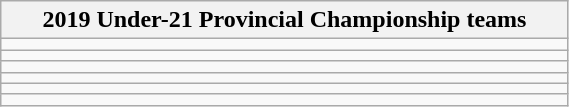<table class="wikitable sortable" style="text-align:left; font-size:100%; width:30%;">
<tr>
<th colspan="100%" align=center>2019 Under-21 Provincial Championship teams</th>
</tr>
<tr>
<td></td>
</tr>
<tr>
<td></td>
</tr>
<tr>
<td></td>
</tr>
<tr>
<td></td>
</tr>
<tr>
<td></td>
</tr>
<tr>
<td></td>
</tr>
</table>
